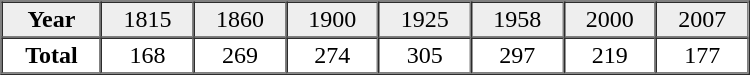<table border="1" cellpadding="2" cellspacing="0" width="500">
<tr bgcolor="#eeeeee" align="center">
<td><strong>Year</strong></td>
<td>1815</td>
<td>1860</td>
<td>1900</td>
<td>1925</td>
<td>1958</td>
<td>2000</td>
<td>2007</td>
</tr>
<tr align="center">
<td><strong>Total</strong></td>
<td>168</td>
<td>269</td>
<td>274</td>
<td>305</td>
<td>297</td>
<td>219</td>
<td>177</td>
</tr>
</table>
